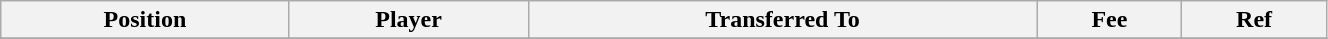<table class="wikitable sortable" style="width:70%; text-align:center; font-size:100%; text-align:left;">
<tr>
<th>Position</th>
<th>Player</th>
<th>Transferred To</th>
<th>Fee</th>
<th>Ref</th>
</tr>
<tr>
</tr>
</table>
